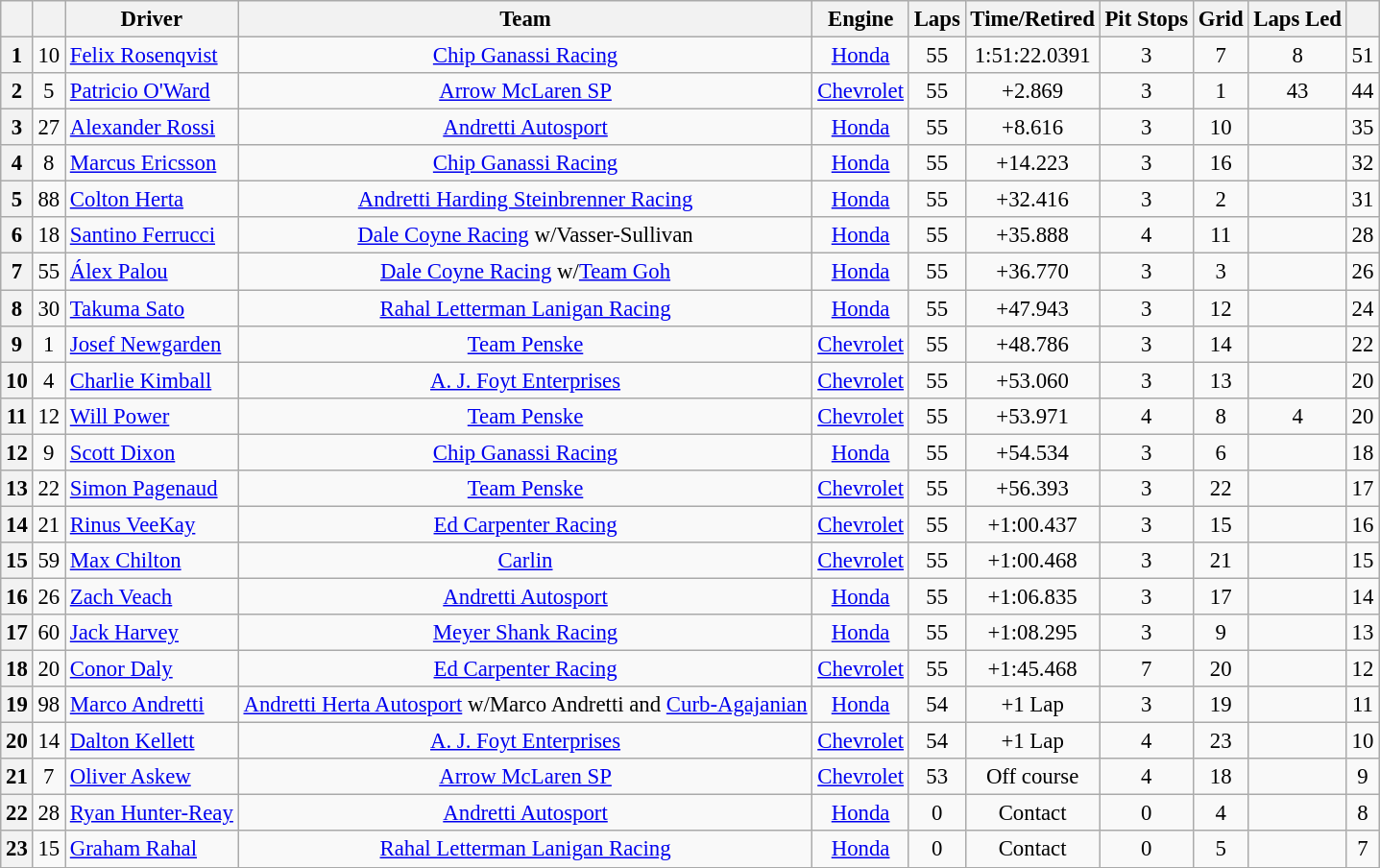<table class="wikitable" style="text-align:center; font-size: 95%">
<tr>
<th></th>
<th></th>
<th>Driver</th>
<th>Team</th>
<th>Engine</th>
<th>Laps</th>
<th>Time/Retired</th>
<th>Pit Stops</th>
<th>Grid</th>
<th>Laps Led</th>
<th></th>
</tr>
<tr>
<th>1</th>
<td>10</td>
<td align="left"> <a href='#'>Felix Rosenqvist</a></td>
<td><a href='#'>Chip Ganassi Racing</a></td>
<td><a href='#'>Honda</a></td>
<td>55</td>
<td>1:51:22.0391</td>
<td>3</td>
<td>7</td>
<td>8</td>
<td>51</td>
</tr>
<tr>
<th>2</th>
<td>5</td>
<td align="left"> <a href='#'>Patricio O'Ward</a></td>
<td><a href='#'>Arrow McLaren SP</a></td>
<td><a href='#'>Chevrolet</a></td>
<td>55</td>
<td>+2.869</td>
<td>3</td>
<td>1</td>
<td>43</td>
<td>44</td>
</tr>
<tr>
<th>3</th>
<td>27</td>
<td align="left"> <a href='#'>Alexander Rossi</a> <strong></strong></td>
<td><a href='#'>Andretti Autosport</a></td>
<td><a href='#'>Honda</a></td>
<td>55</td>
<td>+8.616</td>
<td>3</td>
<td>10</td>
<td></td>
<td>35</td>
</tr>
<tr>
<th>4</th>
<td>8</td>
<td align="left"> <a href='#'>Marcus Ericsson</a></td>
<td><a href='#'>Chip Ganassi Racing</a></td>
<td><a href='#'>Honda</a></td>
<td>55</td>
<td>+14.223</td>
<td>3</td>
<td>16</td>
<td></td>
<td>32</td>
</tr>
<tr>
<th>5</th>
<td>88</td>
<td align="left"> <a href='#'>Colton Herta</a></td>
<td><a href='#'>Andretti Harding Steinbrenner Racing</a></td>
<td><a href='#'>Honda</a></td>
<td>55</td>
<td>+32.416</td>
<td>3</td>
<td>2</td>
<td></td>
<td>31</td>
</tr>
<tr>
<th>6</th>
<td>18</td>
<td align="left"> <a href='#'>Santino Ferrucci</a></td>
<td><a href='#'>Dale Coyne Racing</a> w/Vasser-Sullivan</td>
<td><a href='#'>Honda</a></td>
<td>55</td>
<td>+35.888</td>
<td>4</td>
<td>11</td>
<td></td>
<td>28</td>
</tr>
<tr>
<th>7</th>
<td>55</td>
<td align="left"> <a href='#'>Álex Palou</a> <strong></strong></td>
<td><a href='#'>Dale Coyne Racing</a> w/<a href='#'>Team Goh</a></td>
<td><a href='#'>Honda</a></td>
<td>55</td>
<td>+36.770</td>
<td>3</td>
<td>3</td>
<td></td>
<td>26</td>
</tr>
<tr>
<th>8</th>
<td>30</td>
<td align="left"> <a href='#'>Takuma Sato</a></td>
<td><a href='#'>Rahal Letterman Lanigan Racing</a></td>
<td><a href='#'>Honda</a></td>
<td>55</td>
<td>+47.943</td>
<td>3</td>
<td>12</td>
<td></td>
<td>24</td>
</tr>
<tr>
<th>9</th>
<td>1</td>
<td align="left"> <a href='#'>Josef Newgarden</a> <strong></strong></td>
<td><a href='#'>Team Penske</a></td>
<td><a href='#'>Chevrolet</a></td>
<td>55</td>
<td>+48.786</td>
<td>3</td>
<td>14</td>
<td></td>
<td>22</td>
</tr>
<tr>
<th>10</th>
<td>4</td>
<td align="left"> <a href='#'>Charlie Kimball</a></td>
<td><a href='#'>A. J. Foyt Enterprises</a></td>
<td><a href='#'>Chevrolet</a></td>
<td>55</td>
<td>+53.060</td>
<td>3</td>
<td>13</td>
<td></td>
<td>20</td>
</tr>
<tr>
<th>11</th>
<td>12</td>
<td align="left"> <a href='#'>Will Power</a> <strong></strong></td>
<td><a href='#'>Team Penske</a></td>
<td><a href='#'>Chevrolet</a></td>
<td>55</td>
<td>+53.971</td>
<td>4</td>
<td>8</td>
<td>4</td>
<td>20</td>
</tr>
<tr>
<th>12</th>
<td>9</td>
<td align="left"> <a href='#'>Scott Dixon</a> <strong></strong></td>
<td><a href='#'>Chip Ganassi Racing</a></td>
<td><a href='#'>Honda</a></td>
<td>55</td>
<td>+54.534</td>
<td>3</td>
<td>6</td>
<td></td>
<td>18</td>
</tr>
<tr>
<th>13</th>
<td>22</td>
<td align="left"> <a href='#'>Simon Pagenaud</a></td>
<td><a href='#'>Team Penske</a></td>
<td><a href='#'>Chevrolet</a></td>
<td>55</td>
<td>+56.393</td>
<td>3</td>
<td>22</td>
<td></td>
<td>17</td>
</tr>
<tr>
<th>14</th>
<td>21</td>
<td align="left"> <a href='#'>Rinus VeeKay</a> <strong></strong></td>
<td><a href='#'>Ed Carpenter Racing</a></td>
<td><a href='#'>Chevrolet</a></td>
<td>55</td>
<td>+1:00.437</td>
<td>3</td>
<td>15</td>
<td></td>
<td>16</td>
</tr>
<tr>
<th>15</th>
<td>59</td>
<td align="left"> <a href='#'>Max Chilton</a></td>
<td><a href='#'>Carlin</a></td>
<td><a href='#'>Chevrolet</a></td>
<td>55</td>
<td>+1:00.468</td>
<td>3</td>
<td>21</td>
<td></td>
<td>15</td>
</tr>
<tr>
<th>16</th>
<td>26</td>
<td align="left"> <a href='#'>Zach Veach</a></td>
<td><a href='#'>Andretti Autosport</a></td>
<td><a href='#'>Honda</a></td>
<td>55</td>
<td>+1:06.835</td>
<td>3</td>
<td>17</td>
<td></td>
<td>14</td>
</tr>
<tr>
<th>17</th>
<td>60</td>
<td align="left"> <a href='#'>Jack Harvey</a></td>
<td><a href='#'>Meyer Shank Racing</a></td>
<td><a href='#'>Honda</a></td>
<td>55</td>
<td>+1:08.295</td>
<td>3</td>
<td>9</td>
<td></td>
<td>13</td>
</tr>
<tr>
<th>18</th>
<td>20</td>
<td align="left"> <a href='#'>Conor Daly</a></td>
<td><a href='#'>Ed Carpenter Racing</a></td>
<td><a href='#'>Chevrolet</a></td>
<td>55</td>
<td>+1:45.468</td>
<td>7</td>
<td>20</td>
<td></td>
<td>12</td>
</tr>
<tr>
<th>19</th>
<td>98</td>
<td align="left"> <a href='#'>Marco Andretti</a></td>
<td><a href='#'>Andretti Herta Autosport</a> w/Marco Andretti and <a href='#'>Curb-Agajanian</a></td>
<td><a href='#'>Honda</a></td>
<td>54</td>
<td>+1 Lap</td>
<td>3</td>
<td>19</td>
<td></td>
<td>11</td>
</tr>
<tr>
<th>20</th>
<td>14</td>
<td align="left"> <a href='#'>Dalton Kellett</a> <strong></strong></td>
<td><a href='#'>A. J. Foyt Enterprises</a></td>
<td><a href='#'>Chevrolet</a></td>
<td>54</td>
<td>+1 Lap</td>
<td>4</td>
<td>23</td>
<td></td>
<td>10</td>
</tr>
<tr>
<th>21</th>
<td>7</td>
<td align="left"> <a href='#'>Oliver Askew</a> <strong></strong></td>
<td><a href='#'>Arrow McLaren SP</a></td>
<td><a href='#'>Chevrolet</a></td>
<td>53</td>
<td>Off course</td>
<td>4</td>
<td>18</td>
<td></td>
<td>9</td>
</tr>
<tr>
<th>22</th>
<td>28</td>
<td align="left"> <a href='#'>Ryan Hunter-Reay</a></td>
<td><a href='#'>Andretti Autosport</a></td>
<td><a href='#'>Honda</a></td>
<td>0</td>
<td>Contact</td>
<td>0</td>
<td>4</td>
<td></td>
<td>8</td>
</tr>
<tr>
<th>23</th>
<td>15</td>
<td align="left"> <a href='#'>Graham Rahal</a></td>
<td><a href='#'>Rahal Letterman Lanigan Racing</a></td>
<td><a href='#'>Honda</a></td>
<td>0</td>
<td>Contact</td>
<td>0</td>
<td>5</td>
<td></td>
<td>7</td>
</tr>
<tr>
</tr>
</table>
